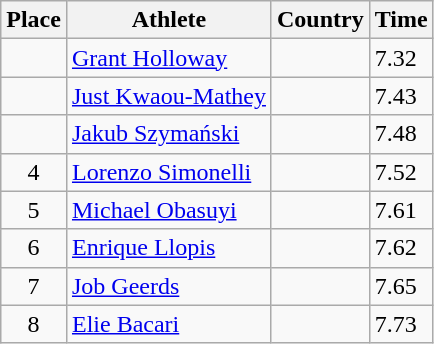<table class="wikitable">
<tr>
<th>Place</th>
<th>Athlete</th>
<th>Country</th>
<th>Time</th>
</tr>
<tr>
<td align=center></td>
<td><a href='#'>Grant Holloway</a></td>
<td></td>
<td>7.32</td>
</tr>
<tr>
<td align=center></td>
<td><a href='#'>Just Kwaou-Mathey</a></td>
<td></td>
<td>7.43</td>
</tr>
<tr>
<td align=center></td>
<td><a href='#'>Jakub Szymański</a></td>
<td></td>
<td>7.48</td>
</tr>
<tr>
<td align=center>4</td>
<td><a href='#'>Lorenzo Simonelli</a></td>
<td></td>
<td>7.52</td>
</tr>
<tr>
<td align=center>5</td>
<td><a href='#'>Michael Obasuyi</a></td>
<td></td>
<td>7.61</td>
</tr>
<tr>
<td align=center>6</td>
<td><a href='#'>Enrique Llopis</a></td>
<td></td>
<td>7.62</td>
</tr>
<tr>
<td align=center>7</td>
<td><a href='#'>Job Geerds</a></td>
<td></td>
<td>7.65</td>
</tr>
<tr>
<td align=center>8</td>
<td><a href='#'>Elie Bacari</a></td>
<td></td>
<td>7.73</td>
</tr>
</table>
